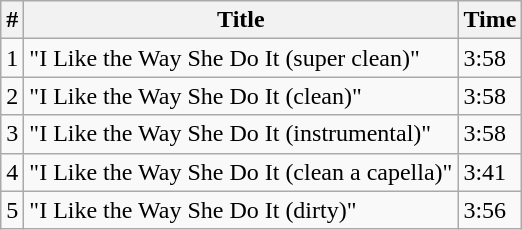<table class="wikitable">
<tr>
<th>#</th>
<th>Title</th>
<th>Time</th>
</tr>
<tr>
<td>1</td>
<td>"I Like the Way She Do It (super clean)"</td>
<td>3:58</td>
</tr>
<tr>
<td>2</td>
<td>"I Like the Way She Do It (clean)"</td>
<td>3:58</td>
</tr>
<tr>
<td>3</td>
<td>"I Like the Way She Do It (instrumental)"</td>
<td>3:58</td>
</tr>
<tr>
<td>4</td>
<td>"I Like the Way She Do It (clean a capella)"</td>
<td>3:41</td>
</tr>
<tr>
<td>5</td>
<td>"I Like the Way She Do It (dirty)"</td>
<td>3:56</td>
</tr>
</table>
